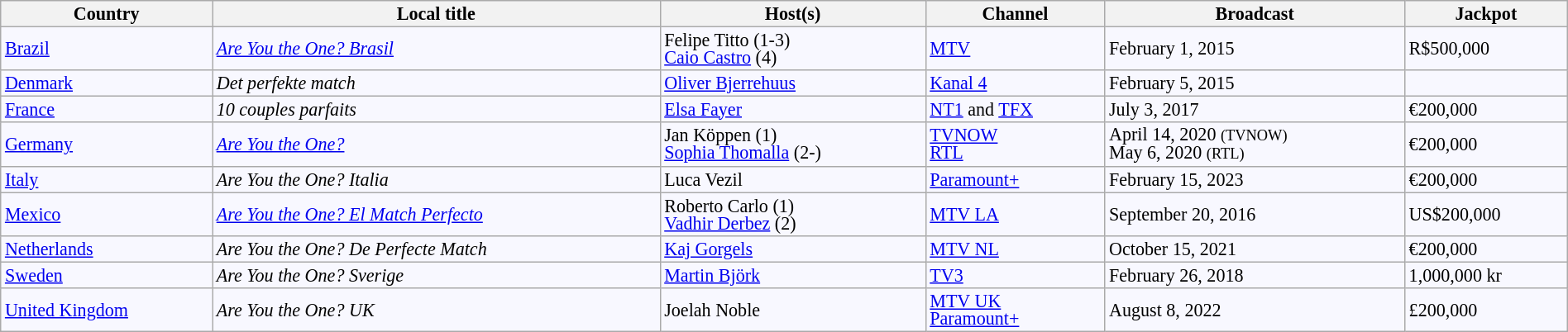<table class="wikitable" style="text-align:left; font-size:92%; line-height:14px; background:#F8F8FF; width:100%;">
<tr>
<th>Country</th>
<th>Local title</th>
<th>Host(s)</th>
<th>Channel</th>
<th>Broadcast</th>
<th>Jackpot</th>
</tr>
<tr>
<td><a href='#'>Brazil</a></td>
<td><em><a href='#'>Are You the One? Brasil</a></em></td>
<td>Felipe Titto (1-3)<br><a href='#'>Caio Castro</a> (4)</td>
<td><a href='#'>MTV</a></td>
<td>February 1, 2015</td>
<td>R$500,000</td>
</tr>
<tr>
<td><a href='#'>Denmark</a></td>
<td><em>Det perfekte match</em></td>
<td><a href='#'>Oliver Bjerrehuus</a></td>
<td><a href='#'>Kanal 4</a></td>
<td>February 5, 2015</td>
<td></td>
</tr>
<tr>
<td><a href='#'>France</a></td>
<td><em>10 couples parfaits</em></td>
<td><a href='#'>Elsa Fayer</a></td>
<td><a href='#'>NT1</a> and <a href='#'>TFX</a></td>
<td>July 3, 2017</td>
<td>€200,000</td>
</tr>
<tr>
<td><a href='#'>Germany</a></td>
<td><em><a href='#'>Are You the One?</a></em></td>
<td>Jan Köppen (1)<br><a href='#'>Sophia Thomalla</a> (2-)</td>
<td><a href='#'>TVNOW</a><br><a href='#'>RTL</a></td>
<td>April 14, 2020 <small>(TVNOW)</small><br>May 6, 2020 <small>(RTL)</small></td>
<td>€200,000</td>
</tr>
<tr>
<td><a href='#'>Italy</a></td>
<td><em>Are You the One? Italia</em></td>
<td>Luca Vezil</td>
<td><a href='#'>Paramount+</a></td>
<td>February 15, 2023</td>
<td>€200,000</td>
</tr>
<tr>
<td><a href='#'>Mexico</a></td>
<td><em><a href='#'>Are You the One? El Match Perfecto</a></em></td>
<td>Roberto Carlo (1)<br><a href='#'>Vadhir Derbez</a> (2)</td>
<td><a href='#'>MTV LA</a></td>
<td>September 20, 2016</td>
<td>US$200,000</td>
</tr>
<tr>
<td><a href='#'>Netherlands</a></td>
<td><em>Are You the One? De Perfecte Match</em></td>
<td><a href='#'>Kaj Gorgels</a></td>
<td><a href='#'>MTV NL</a></td>
<td>October 15, 2021</td>
<td>€200,000</td>
</tr>
<tr>
<td><a href='#'>Sweden</a></td>
<td><em>Are You the One? Sverige</em></td>
<td><a href='#'>Martin Björk</a></td>
<td><a href='#'>TV3</a></td>
<td>February 26, 2018</td>
<td>1,000,000 kr</td>
</tr>
<tr>
<td><a href='#'>United Kingdom</a></td>
<td><em>Are You the One? UK</em></td>
<td>Joelah Noble</td>
<td><a href='#'>MTV UK</a><br><a href='#'>Paramount+</a></td>
<td>August 8, 2022</td>
<td>£200,000</td>
</tr>
</table>
